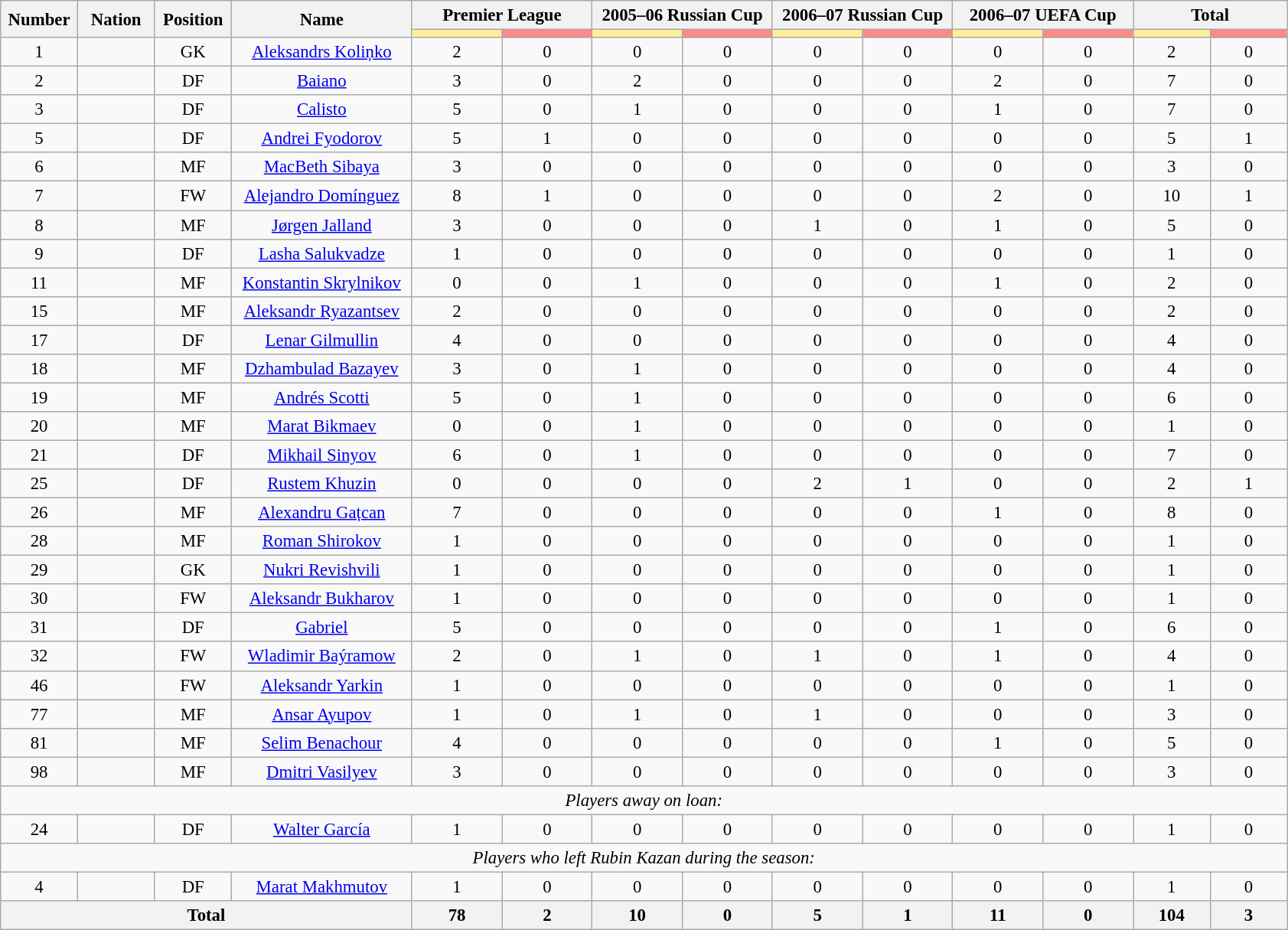<table class="wikitable" style="font-size: 95%; text-align: center;">
<tr>
<th rowspan=2 width=60>Number</th>
<th rowspan=2 width=60>Nation</th>
<th rowspan=2 width=60>Position</th>
<th rowspan=2 width=150>Name</th>
<th colspan=2 width=150>Premier League</th>
<th colspan=2 width=150>2005–06 Russian Cup</th>
<th colspan=2 width=150>2006–07 Russian Cup</th>
<th colspan=2 width=150>2006–07 UEFA Cup</th>
<th colspan=2>Total</th>
</tr>
<tr>
<th style="width:60px; background:#fe9;"></th>
<th style="width:60px; background:#ff8888;"></th>
<th style="width:60px; background:#fe9;"></th>
<th style="width:60px; background:#ff8888;"></th>
<th style="width:60px; background:#fe9;"></th>
<th style="width:60px; background:#ff8888;"></th>
<th style="width:60px; background:#fe9;"></th>
<th style="width:60px; background:#ff8888;"></th>
<th style="width:60px; background:#fe9;"></th>
<th style="width:60px; background:#ff8888;"></th>
</tr>
<tr>
<td>1</td>
<td></td>
<td>GK</td>
<td><a href='#'>Aleksandrs Koliņko</a></td>
<td>2</td>
<td>0</td>
<td>0</td>
<td>0</td>
<td>0</td>
<td>0</td>
<td>0</td>
<td>0</td>
<td>2</td>
<td>0</td>
</tr>
<tr>
<td>2</td>
<td></td>
<td>DF</td>
<td><a href='#'>Baiano</a></td>
<td>3</td>
<td>0</td>
<td>2</td>
<td>0</td>
<td>0</td>
<td>0</td>
<td>2</td>
<td>0</td>
<td>7</td>
<td>0</td>
</tr>
<tr>
<td>3</td>
<td></td>
<td>DF</td>
<td><a href='#'>Calisto</a></td>
<td>5</td>
<td>0</td>
<td>1</td>
<td>0</td>
<td>0</td>
<td>0</td>
<td>1</td>
<td>0</td>
<td>7</td>
<td>0</td>
</tr>
<tr>
<td>5</td>
<td></td>
<td>DF</td>
<td><a href='#'>Andrei Fyodorov</a></td>
<td>5</td>
<td>1</td>
<td>0</td>
<td>0</td>
<td>0</td>
<td>0</td>
<td>0</td>
<td>0</td>
<td>5</td>
<td>1</td>
</tr>
<tr>
<td>6</td>
<td></td>
<td>MF</td>
<td><a href='#'>MacBeth Sibaya</a></td>
<td>3</td>
<td>0</td>
<td>0</td>
<td>0</td>
<td>0</td>
<td>0</td>
<td>0</td>
<td>0</td>
<td>3</td>
<td>0</td>
</tr>
<tr>
<td>7</td>
<td></td>
<td>FW</td>
<td><a href='#'>Alejandro Domínguez</a></td>
<td>8</td>
<td>1</td>
<td>0</td>
<td>0</td>
<td>0</td>
<td>0</td>
<td>2</td>
<td>0</td>
<td>10</td>
<td>1</td>
</tr>
<tr>
<td>8</td>
<td></td>
<td>MF</td>
<td><a href='#'>Jørgen Jalland</a></td>
<td>3</td>
<td>0</td>
<td>0</td>
<td>0</td>
<td>1</td>
<td>0</td>
<td>1</td>
<td>0</td>
<td>5</td>
<td>0</td>
</tr>
<tr>
<td>9</td>
<td></td>
<td>DF</td>
<td><a href='#'>Lasha Salukvadze</a></td>
<td>1</td>
<td>0</td>
<td>0</td>
<td>0</td>
<td>0</td>
<td>0</td>
<td>0</td>
<td>0</td>
<td>1</td>
<td>0</td>
</tr>
<tr>
<td>11</td>
<td></td>
<td>MF</td>
<td><a href='#'>Konstantin Skrylnikov</a></td>
<td>0</td>
<td>0</td>
<td>1</td>
<td>0</td>
<td>0</td>
<td>0</td>
<td>1</td>
<td>0</td>
<td>2</td>
<td>0</td>
</tr>
<tr>
<td>15</td>
<td></td>
<td>MF</td>
<td><a href='#'>Aleksandr Ryazantsev</a></td>
<td>2</td>
<td>0</td>
<td>0</td>
<td>0</td>
<td>0</td>
<td>0</td>
<td>0</td>
<td>0</td>
<td>2</td>
<td>0</td>
</tr>
<tr>
<td>17</td>
<td></td>
<td>DF</td>
<td><a href='#'>Lenar Gilmullin</a></td>
<td>4</td>
<td>0</td>
<td>0</td>
<td>0</td>
<td>0</td>
<td>0</td>
<td>0</td>
<td>0</td>
<td>4</td>
<td>0</td>
</tr>
<tr>
<td>18</td>
<td></td>
<td>MF</td>
<td><a href='#'>Dzhambulad Bazayev</a></td>
<td>3</td>
<td>0</td>
<td>1</td>
<td>0</td>
<td>0</td>
<td>0</td>
<td>0</td>
<td>0</td>
<td>4</td>
<td>0</td>
</tr>
<tr>
<td>19</td>
<td></td>
<td>MF</td>
<td><a href='#'>Andrés Scotti</a></td>
<td>5</td>
<td>0</td>
<td>1</td>
<td>0</td>
<td>0</td>
<td>0</td>
<td>0</td>
<td>0</td>
<td>6</td>
<td>0</td>
</tr>
<tr>
<td>20</td>
<td></td>
<td>MF</td>
<td><a href='#'>Marat Bikmaev</a></td>
<td>0</td>
<td>0</td>
<td>1</td>
<td>0</td>
<td>0</td>
<td>0</td>
<td>0</td>
<td>0</td>
<td>1</td>
<td>0</td>
</tr>
<tr>
<td>21</td>
<td></td>
<td>DF</td>
<td><a href='#'>Mikhail Sinyov</a></td>
<td>6</td>
<td>0</td>
<td>1</td>
<td>0</td>
<td>0</td>
<td>0</td>
<td>0</td>
<td>0</td>
<td>7</td>
<td>0</td>
</tr>
<tr>
<td>25</td>
<td></td>
<td>DF</td>
<td><a href='#'>Rustem Khuzin</a></td>
<td>0</td>
<td>0</td>
<td>0</td>
<td>0</td>
<td>2</td>
<td>1</td>
<td>0</td>
<td>0</td>
<td>2</td>
<td>1</td>
</tr>
<tr>
<td>26</td>
<td></td>
<td>MF</td>
<td><a href='#'>Alexandru Gațcan</a></td>
<td>7</td>
<td>0</td>
<td>0</td>
<td>0</td>
<td>0</td>
<td>0</td>
<td>1</td>
<td>0</td>
<td>8</td>
<td>0</td>
</tr>
<tr>
<td>28</td>
<td></td>
<td>MF</td>
<td><a href='#'>Roman Shirokov</a></td>
<td>1</td>
<td>0</td>
<td>0</td>
<td>0</td>
<td>0</td>
<td>0</td>
<td>0</td>
<td>0</td>
<td>1</td>
<td>0</td>
</tr>
<tr>
<td>29</td>
<td></td>
<td>GK</td>
<td><a href='#'>Nukri Revishvili</a></td>
<td>1</td>
<td>0</td>
<td>0</td>
<td>0</td>
<td>0</td>
<td>0</td>
<td>0</td>
<td>0</td>
<td>1</td>
<td>0</td>
</tr>
<tr>
<td>30</td>
<td></td>
<td>FW</td>
<td><a href='#'>Aleksandr Bukharov</a></td>
<td>1</td>
<td>0</td>
<td>0</td>
<td>0</td>
<td>0</td>
<td>0</td>
<td>0</td>
<td>0</td>
<td>1</td>
<td>0</td>
</tr>
<tr>
<td>31</td>
<td></td>
<td>DF</td>
<td><a href='#'>Gabriel</a></td>
<td>5</td>
<td>0</td>
<td>0</td>
<td>0</td>
<td>0</td>
<td>0</td>
<td>1</td>
<td>0</td>
<td>6</td>
<td>0</td>
</tr>
<tr>
<td>32</td>
<td></td>
<td>FW</td>
<td><a href='#'>Wladimir Baýramow</a></td>
<td>2</td>
<td>0</td>
<td>1</td>
<td>0</td>
<td>1</td>
<td>0</td>
<td>1</td>
<td>0</td>
<td>4</td>
<td>0</td>
</tr>
<tr>
<td>46</td>
<td></td>
<td>FW</td>
<td><a href='#'>Aleksandr Yarkin</a></td>
<td>1</td>
<td>0</td>
<td>0</td>
<td>0</td>
<td>0</td>
<td>0</td>
<td>0</td>
<td>0</td>
<td>1</td>
<td>0</td>
</tr>
<tr>
<td>77</td>
<td></td>
<td>MF</td>
<td><a href='#'>Ansar Ayupov</a></td>
<td>1</td>
<td>0</td>
<td>1</td>
<td>0</td>
<td>1</td>
<td>0</td>
<td>0</td>
<td>0</td>
<td>3</td>
<td>0</td>
</tr>
<tr>
<td>81</td>
<td></td>
<td>MF</td>
<td><a href='#'>Selim Benachour</a></td>
<td>4</td>
<td>0</td>
<td>0</td>
<td>0</td>
<td>0</td>
<td>0</td>
<td>1</td>
<td>0</td>
<td>5</td>
<td>0</td>
</tr>
<tr>
<td>98</td>
<td></td>
<td>MF</td>
<td><a href='#'>Dmitri Vasilyev</a></td>
<td>3</td>
<td>0</td>
<td>0</td>
<td>0</td>
<td>0</td>
<td>0</td>
<td>0</td>
<td>0</td>
<td>3</td>
<td>0</td>
</tr>
<tr>
<td colspan="14"><em>Players away on loan:</em></td>
</tr>
<tr>
<td>24</td>
<td></td>
<td>DF</td>
<td><a href='#'>Walter García</a></td>
<td>1</td>
<td>0</td>
<td>0</td>
<td>0</td>
<td>0</td>
<td>0</td>
<td>0</td>
<td>0</td>
<td>1</td>
<td>0</td>
</tr>
<tr>
<td colspan="14"><em>Players who left Rubin Kazan during the season:</em></td>
</tr>
<tr>
<td>4</td>
<td></td>
<td>DF</td>
<td><a href='#'>Marat Makhmutov</a></td>
<td>1</td>
<td>0</td>
<td>0</td>
<td>0</td>
<td>0</td>
<td>0</td>
<td>0</td>
<td>0</td>
<td>1</td>
<td>0</td>
</tr>
<tr>
<th colspan=4>Total</th>
<th>78</th>
<th>2</th>
<th>10</th>
<th>0</th>
<th>5</th>
<th>1</th>
<th>11</th>
<th>0</th>
<th>104</th>
<th>3</th>
</tr>
</table>
